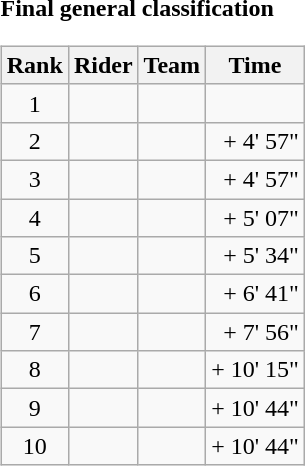<table>
<tr>
<td><strong>Final general classification</strong><br><table class="wikitable">
<tr>
<th scope="col">Rank</th>
<th scope="col">Rider</th>
<th scope="col">Team</th>
<th scope="col">Time</th>
</tr>
<tr>
<td style="text-align:center;">1</td>
<td></td>
<td></td>
<td style="text-align:right;"></td>
</tr>
<tr>
<td style="text-align:center;">2</td>
<td></td>
<td></td>
<td style="text-align:right;">+ 4' 57"</td>
</tr>
<tr>
<td style="text-align:center;">3</td>
<td></td>
<td></td>
<td style="text-align:right;">+ 4' 57"</td>
</tr>
<tr>
<td style="text-align:center;">4</td>
<td></td>
<td></td>
<td style="text-align:right;">+ 5' 07"</td>
</tr>
<tr>
<td style="text-align:center;">5</td>
<td></td>
<td></td>
<td style="text-align:right;">+ 5' 34"</td>
</tr>
<tr>
<td style="text-align:center;">6</td>
<td></td>
<td></td>
<td style="text-align:right;">+ 6' 41"</td>
</tr>
<tr>
<td style="text-align:center;">7</td>
<td></td>
<td></td>
<td style="text-align:right;">+ 7' 56"</td>
</tr>
<tr>
<td style="text-align:center;">8</td>
<td></td>
<td></td>
<td style="text-align:right;">+ 10' 15"</td>
</tr>
<tr>
<td style="text-align:center;">9</td>
<td></td>
<td></td>
<td style="text-align:right;">+ 10' 44"</td>
</tr>
<tr>
<td style="text-align:center;">10</td>
<td></td>
<td></td>
<td style="text-align:right;">+ 10' 44"</td>
</tr>
</table>
</td>
</tr>
</table>
